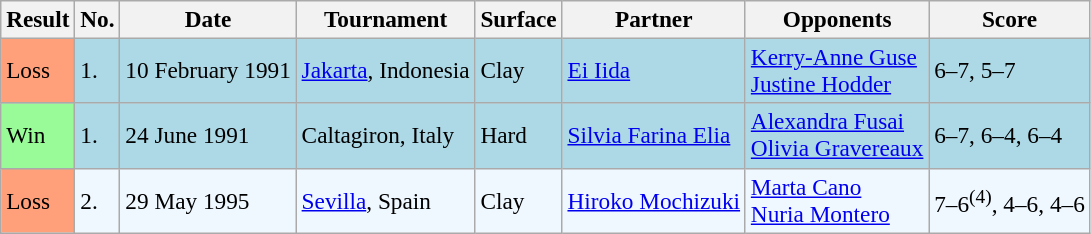<table class="sortable wikitable" style=font-size:97%>
<tr>
<th>Result</th>
<th>No.</th>
<th>Date</th>
<th>Tournament</th>
<th>Surface</th>
<th>Partner</th>
<th>Opponents</th>
<th>Score</th>
</tr>
<tr bgcolor="lightblue">
<td style="background:#ffa07a;">Loss</td>
<td>1.</td>
<td>10 February 1991</td>
<td><a href='#'>Jakarta</a>, Indonesia</td>
<td>Clay</td>
<td> <a href='#'>Ei Iida</a></td>
<td> <a href='#'>Kerry-Anne Guse</a> <br>  <a href='#'>Justine Hodder</a></td>
<td>6–7, 5–7</td>
</tr>
<tr style="background:lightblue;">
<td style="background:#98fb98;">Win</td>
<td>1.</td>
<td>24 June 1991</td>
<td>Caltagiron, Italy</td>
<td>Hard</td>
<td> <a href='#'>Silvia Farina Elia</a></td>
<td> <a href='#'>Alexandra Fusai</a> <br>  <a href='#'>Olivia Gravereaux</a></td>
<td>6–7, 6–4, 6–4</td>
</tr>
<tr style="background:#f0f8ff;">
<td style="background:#ffa07a;">Loss</td>
<td>2.</td>
<td>29 May 1995</td>
<td><a href='#'>Sevilla</a>, Spain</td>
<td>Clay</td>
<td> <a href='#'>Hiroko Mochizuki</a></td>
<td> <a href='#'>Marta Cano</a> <br> <a href='#'>Nuria Montero</a></td>
<td>7–6<sup>(4)</sup>, 4–6, 4–6</td>
</tr>
</table>
